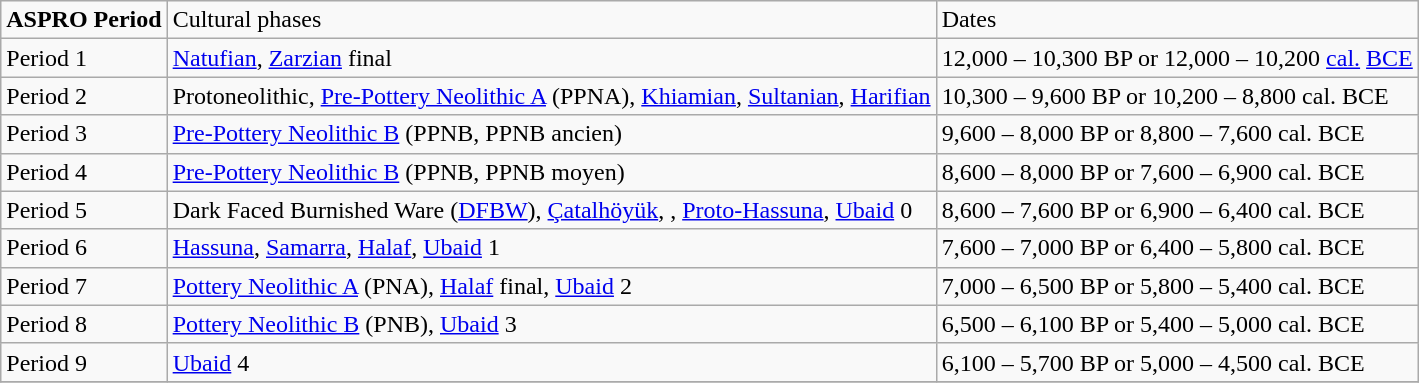<table align="center" class="wikitable">
<tr>
<td><strong>ASPRO Period</strong></td>
<td>Cultural phases</td>
<td>Dates</td>
</tr>
<tr>
<td>Period 1</td>
<td><a href='#'>Natufian</a>, <a href='#'>Zarzian</a> final</td>
<td>12,000 – 10,300 BP or 12,000 – 10,200 <a href='#'>cal.</a> <a href='#'>BCE</a></td>
</tr>
<tr>
<td>Period 2</td>
<td>Protoneolithic, <a href='#'>Pre-Pottery Neolithic A</a> (PPNA), <a href='#'>Khiamian</a>, <a href='#'>Sultanian</a>, <a href='#'>Harifian</a></td>
<td>10,300 – 9,600 BP or 10,200 – 8,800 cal. BCE</td>
</tr>
<tr>
<td>Period 3</td>
<td><a href='#'>Pre-Pottery Neolithic B</a> (PPNB, PPNB ancien)</td>
<td>9,600 – 8,000 BP or 8,800 – 7,600 cal. BCE</td>
</tr>
<tr>
<td>Period 4</td>
<td><a href='#'>Pre-Pottery Neolithic B</a> (PPNB, PPNB moyen)</td>
<td>8,600 – 8,000 BP or 7,600 – 6,900 cal. BCE</td>
</tr>
<tr>
<td>Period 5</td>
<td>Dark Faced Burnished Ware (<a href='#'>DFBW</a>), <a href='#'>Çatalhöyük</a>, , <a href='#'>Proto-Hassuna</a>, <a href='#'>Ubaid</a> 0</td>
<td>8,600 – 7,600 BP or 6,900 – 6,400 cal. BCE</td>
</tr>
<tr>
<td>Period 6</td>
<td><a href='#'>Hassuna</a>, <a href='#'>Samarra</a>, <a href='#'>Halaf</a>, <a href='#'>Ubaid</a> 1</td>
<td>7,600 – 7,000 BP or 6,400 – 5,800 cal. BCE</td>
</tr>
<tr>
<td>Period 7</td>
<td><a href='#'>Pottery Neolithic A</a> (PNA), <a href='#'>Halaf</a> final, <a href='#'>Ubaid</a> 2</td>
<td>7,000 – 6,500 BP or 5,800 – 5,400 cal. BCE</td>
</tr>
<tr>
<td>Period 8</td>
<td><a href='#'>Pottery Neolithic B</a> (PNB), <a href='#'>Ubaid</a> 3</td>
<td>6,500 – 6,100 BP or 5,400 – 5,000 cal. BCE</td>
</tr>
<tr>
<td>Period 9</td>
<td><a href='#'>Ubaid</a> 4</td>
<td>6,100 – 5,700 BP or 5,000 – 4,500 cal. BCE</td>
</tr>
<tr>
</tr>
</table>
